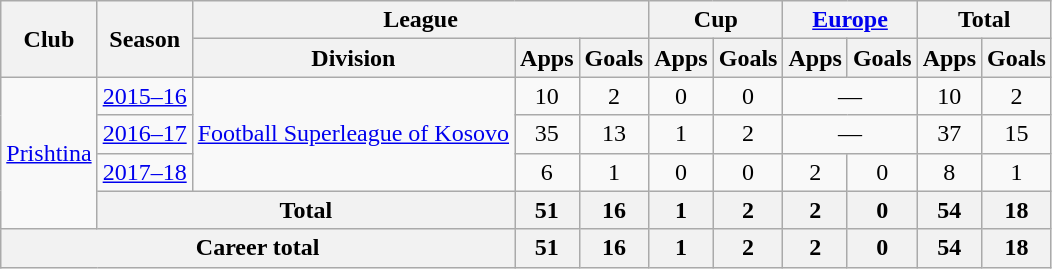<table class="wikitable" style="text-align:center">
<tr>
<th rowspan="2">Club</th>
<th rowspan="2">Season</th>
<th colspan="3">League</th>
<th colspan="2">Cup</th>
<th colspan="2"><a href='#'>Europe</a></th>
<th colspan="2">Total</th>
</tr>
<tr>
<th>Division</th>
<th>Apps</th>
<th>Goals</th>
<th>Apps</th>
<th>Goals</th>
<th>Apps</th>
<th>Goals</th>
<th>Apps</th>
<th>Goals</th>
</tr>
<tr>
<td rowspan="4" valign="center"><a href='#'>Prishtina</a></td>
<td><a href='#'>2015–16</a></td>
<td rowspan="3"><a href='#'>Football Superleague of Kosovo</a></td>
<td>10</td>
<td>2</td>
<td>0</td>
<td>0</td>
<td colspan="2">—</td>
<td>10</td>
<td>2</td>
</tr>
<tr>
<td><a href='#'>2016–17</a></td>
<td>35</td>
<td>13</td>
<td>1</td>
<td>2</td>
<td colspan="2">—</td>
<td>37</td>
<td>15</td>
</tr>
<tr>
<td><a href='#'>2017–18</a></td>
<td>6</td>
<td>1</td>
<td>0</td>
<td>0</td>
<td>2</td>
<td>0</td>
<td>8</td>
<td>1</td>
</tr>
<tr>
<th colspan="2" valign="center">Total</th>
<th>51</th>
<th>16</th>
<th>1</th>
<th>2</th>
<th>2</th>
<th>0</th>
<th>54</th>
<th>18</th>
</tr>
<tr>
<th colspan="3">Career total</th>
<th>51</th>
<th>16</th>
<th>1</th>
<th>2</th>
<th>2</th>
<th>0</th>
<th>54</th>
<th>18</th>
</tr>
</table>
